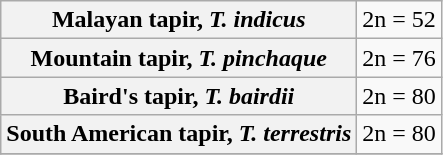<table class="wikitable">
<tr>
<th>Malayan tapir, <em>T. indicus</em></th>
<td>2n = 52</td>
</tr>
<tr>
<th>Mountain tapir, <em>T. pinchaque</em></th>
<td>2n = 76</td>
</tr>
<tr>
<th>Baird's tapir, <em>T. bairdii</em></th>
<td>2n = 80</td>
</tr>
<tr>
<th>South American tapir, <em>T. terrestris</em></th>
<td>2n = 80</td>
</tr>
<tr>
</tr>
</table>
